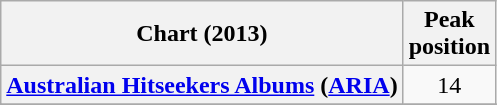<table class="wikitable sortable plainrowheaders">
<tr>
<th>Chart (2013)</th>
<th>Peak<br>position</th>
</tr>
<tr>
<th scope="row"><a href='#'>Australian Hitseekers Albums</a> (<a href='#'>ARIA</a>)</th>
<td align="center">14</td>
</tr>
<tr>
</tr>
<tr>
</tr>
<tr>
</tr>
</table>
